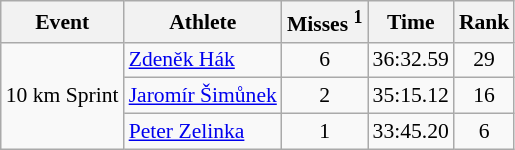<table class="wikitable" style="font-size:90%">
<tr>
<th>Event</th>
<th>Athlete</th>
<th>Misses <sup>1</sup></th>
<th>Time</th>
<th>Rank</th>
</tr>
<tr>
<td rowspan="3">10 km Sprint</td>
<td><a href='#'>Zdeněk Hák</a></td>
<td align="center">6</td>
<td align="center">36:32.59</td>
<td align="center">29</td>
</tr>
<tr>
<td><a href='#'>Jaromír Šimůnek</a></td>
<td align="center">2</td>
<td align="center">35:15.12</td>
<td align="center">16</td>
</tr>
<tr>
<td><a href='#'>Peter Zelinka</a></td>
<td align="center">1</td>
<td align="center">33:45.20</td>
<td align="center">6</td>
</tr>
</table>
